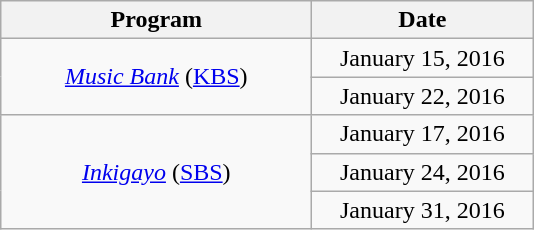<table class="wikitable" style="text-align:center">
<tr>
<th width="200">Program</th>
<th width="140">Date</th>
</tr>
<tr>
<td rowspan="2"><em><a href='#'>Music Bank</a></em> (<a href='#'>KBS</a>)</td>
<td>January 15, 2016</td>
</tr>
<tr>
<td>January 22, 2016</td>
</tr>
<tr>
<td rowspan="3"><em><a href='#'>Inkigayo</a></em> (<a href='#'>SBS</a>)</td>
<td>January 17, 2016</td>
</tr>
<tr>
<td>January 24, 2016</td>
</tr>
<tr>
<td>January 31, 2016</td>
</tr>
</table>
